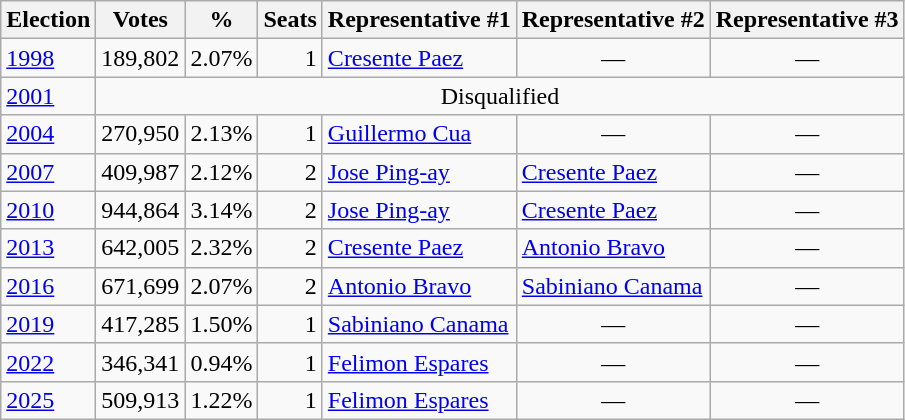<table class=wikitable style="text-align:right">
<tr>
<th>Election</th>
<th>Votes</th>
<th>%</th>
<th>Seats</th>
<th>Representative #1</th>
<th>Representative #2</th>
<th>Representative #3</th>
</tr>
<tr>
<td align=left><a href='#'>1998</a></td>
<td>189,802</td>
<td>2.07%</td>
<td>1</td>
<td align=left><a href='#'>Cresente Paez</a></td>
<td align=center>—</td>
<td align=center>—</td>
</tr>
<tr>
<td align=left><a href='#'>2001</a></td>
<td colspan=6 align=center>Disqualified</td>
</tr>
<tr>
<td align=left><a href='#'>2004</a></td>
<td>270,950</td>
<td>2.13%</td>
<td>1</td>
<td align=left><a href='#'>Guillermo Cua</a></td>
<td align=center>—</td>
<td align=center>—</td>
</tr>
<tr>
<td align=left><a href='#'>2007</a></td>
<td>409,987</td>
<td>2.12%</td>
<td>2</td>
<td align=left><a href='#'>Jose Ping-ay</a></td>
<td align=left><a href='#'>Cresente Paez</a></td>
<td align=center>—</td>
</tr>
<tr>
<td align=left><a href='#'>2010</a></td>
<td>944,864</td>
<td>3.14%</td>
<td>2</td>
<td align=left><a href='#'>Jose Ping-ay</a></td>
<td align=left><a href='#'>Cresente Paez</a></td>
<td align=center>—</td>
</tr>
<tr>
<td align=left><a href='#'>2013</a></td>
<td>642,005</td>
<td>2.32%</td>
<td>2</td>
<td align=left><a href='#'>Cresente Paez</a></td>
<td align=left><a href='#'>Antonio Bravo</a></td>
<td align=center>—</td>
</tr>
<tr>
<td align=left><a href='#'>2016</a></td>
<td>671,699</td>
<td>2.07%</td>
<td>2</td>
<td align=left><a href='#'>Antonio Bravo</a></td>
<td align=left><a href='#'>Sabiniano Canama</a></td>
<td align=center>—</td>
</tr>
<tr>
<td align=left><a href='#'>2019</a></td>
<td>417,285</td>
<td>1.50%</td>
<td>1</td>
<td align=left><a href='#'>Sabiniano Canama</a></td>
<td align=center>—</td>
<td align=center>—</td>
</tr>
<tr>
<td align=left><a href='#'>2022</a></td>
<td>346,341</td>
<td>0.94%</td>
<td>1</td>
<td align=left><a href='#'>Felimon Espares</a></td>
<td align=center>—</td>
<td align=center>—</td>
</tr>
<tr>
<td align=left><a href='#'>2025</a></td>
<td>509,913</td>
<td>1.22%</td>
<td>1</td>
<td align=left><a href='#'>Felimon Espares</a></td>
<td align=center>—</td>
<td align=center>—</td>
</tr>
</table>
